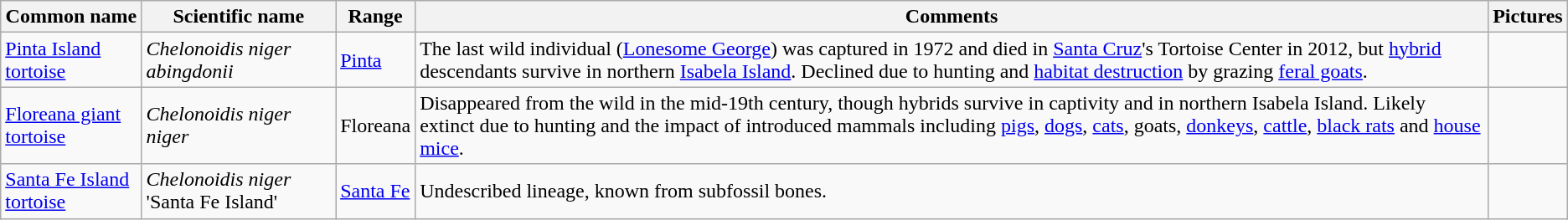<table class="wikitable sortable">
<tr>
<th>Common name</th>
<th>Scientific name</th>
<th>Range</th>
<th class="unsortable">Comments</th>
<th>Pictures</th>
</tr>
<tr>
<td><a href='#'>Pinta Island tortoise</a></td>
<td><em>Chelonoidis niger abingdonii</em></td>
<td><a href='#'>Pinta</a></td>
<td>The last wild individual (<a href='#'>Lonesome George</a>) was captured in 1972 and died in <a href='#'>Santa Cruz</a>'s Tortoise Center in 2012, but <a href='#'>hybrid</a> descendants survive in northern <a href='#'>Isabela Island</a>. Declined due to hunting and <a href='#'>habitat destruction</a> by grazing <a href='#'>feral goats</a>.</td>
<td></td>
</tr>
<tr>
<td><a href='#'>Floreana giant tortoise</a></td>
<td><em>Chelonoidis niger niger</em></td>
<td>Floreana</td>
<td>Disappeared from the wild in the mid-19th century, though hybrids survive in captivity and in northern Isabela Island. Likely extinct due to hunting and the impact of introduced mammals including <a href='#'>pigs</a>, <a href='#'>dogs</a>, <a href='#'>cats</a>, goats, <a href='#'>donkeys</a>, <a href='#'>cattle</a>, <a href='#'>black rats</a> and <a href='#'>house mice</a>.</td>
<td></td>
</tr>
<tr>
<td><a href='#'>Santa Fe Island tortoise</a></td>
<td><em>Chelonoidis niger</em> 'Santa Fe Island'</td>
<td><a href='#'>Santa Fe</a></td>
<td>Undescribed lineage, known from subfossil bones.</td>
<td></td>
</tr>
</table>
